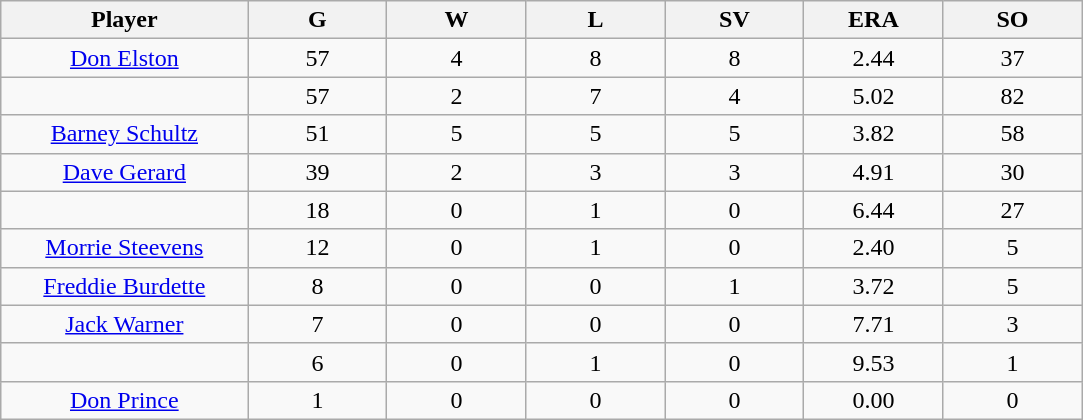<table class="wikitable sortable">
<tr>
<th bgcolor="#DDDDFF" width="16%">Player</th>
<th bgcolor="#DDDDFF" width="9%">G</th>
<th bgcolor="#DDDDFF" width="9%">W</th>
<th bgcolor="#DDDDFF" width="9%">L</th>
<th bgcolor="#DDDDFF" width="9%">SV</th>
<th bgcolor="#DDDDFF" width="9%">ERA</th>
<th bgcolor="#DDDDFF" width="9%">SO</th>
</tr>
<tr align="center">
<td><a href='#'>Don Elston</a></td>
<td>57</td>
<td>4</td>
<td>8</td>
<td>8</td>
<td>2.44</td>
<td>37</td>
</tr>
<tr align=center>
<td></td>
<td>57</td>
<td>2</td>
<td>7</td>
<td>4</td>
<td>5.02</td>
<td>82</td>
</tr>
<tr align="center">
<td><a href='#'>Barney Schultz</a></td>
<td>51</td>
<td>5</td>
<td>5</td>
<td>5</td>
<td>3.82</td>
<td>58</td>
</tr>
<tr align=center>
<td><a href='#'>Dave Gerard</a></td>
<td>39</td>
<td>2</td>
<td>3</td>
<td>3</td>
<td>4.91</td>
<td>30</td>
</tr>
<tr align=center>
<td></td>
<td>18</td>
<td>0</td>
<td>1</td>
<td>0</td>
<td>6.44</td>
<td>27</td>
</tr>
<tr align="center">
<td><a href='#'>Morrie Steevens</a></td>
<td>12</td>
<td>0</td>
<td>1</td>
<td>0</td>
<td>2.40</td>
<td>5</td>
</tr>
<tr align=center>
<td><a href='#'>Freddie Burdette</a></td>
<td>8</td>
<td>0</td>
<td>0</td>
<td>1</td>
<td>3.72</td>
<td>5</td>
</tr>
<tr align=center>
<td><a href='#'>Jack Warner</a></td>
<td>7</td>
<td>0</td>
<td>0</td>
<td>0</td>
<td>7.71</td>
<td>3</td>
</tr>
<tr align=center>
<td></td>
<td>6</td>
<td>0</td>
<td>1</td>
<td>0</td>
<td>9.53</td>
<td>1</td>
</tr>
<tr align="center">
<td><a href='#'>Don Prince</a></td>
<td>1</td>
<td>0</td>
<td>0</td>
<td>0</td>
<td>0.00</td>
<td>0</td>
</tr>
</table>
